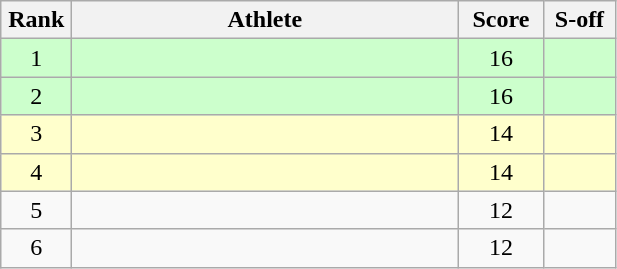<table class="wikitable" style="text-align:center">
<tr>
<th width=40>Rank</th>
<th width=250>Athlete</th>
<th width=50>Score</th>
<th width=40>S-off</th>
</tr>
<tr bgcolor=ccffcc>
<td>1</td>
<td align=left></td>
<td>16</td>
<td></td>
</tr>
<tr bgcolor=ccffcc>
<td>2</td>
<td align=left></td>
<td>16</td>
<td></td>
</tr>
<tr bgcolor=ffffcc>
<td>3</td>
<td align=left></td>
<td>14</td>
<td></td>
</tr>
<tr bgcolor=ffffcc>
<td>4</td>
<td align=left></td>
<td>14</td>
<td></td>
</tr>
<tr>
<td>5</td>
<td align=left></td>
<td>12</td>
<td></td>
</tr>
<tr>
<td>6</td>
<td align=left></td>
<td>12</td>
<td></td>
</tr>
</table>
